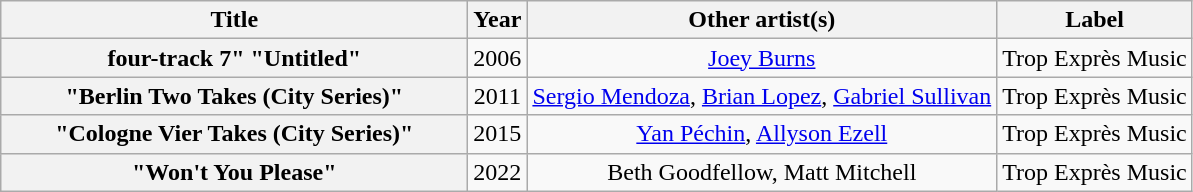<table class="wikitable plainrowheaders" style="text-align:center;">
<tr>
<th scope="col" style="width:19em;">Title</th>
<th scope="col">Year</th>
<th scope="col">Other artist(s)</th>
<th scope="col">Label</th>
</tr>
<tr>
<th scope="row">four-track 7" "Untitled"</th>
<td>2006</td>
<td><a href='#'>Joey Burns</a></td>
<td>Trop Exprès Music</td>
</tr>
<tr>
<th scope="row">"Berlin Two Takes (City Series)"</th>
<td>2011</td>
<td><a href='#'>Sergio Mendoza</a>, <a href='#'>Brian Lopez</a>, <a href='#'>Gabriel Sullivan</a></td>
<td>Trop Exprès Music</td>
</tr>
<tr>
<th scope="row">"Cologne Vier Takes (City Series)"</th>
<td>2015</td>
<td><a href='#'>Yan Péchin</a>, <a href='#'>Allyson Ezell</a></td>
<td>Trop Exprès Music</td>
</tr>
<tr>
<th scope="row">"Won't You Please"</th>
<td>2022</td>
<td>Beth Goodfellow, Matt Mitchell</td>
<td>Trop Exprès Music</td>
</tr>
</table>
